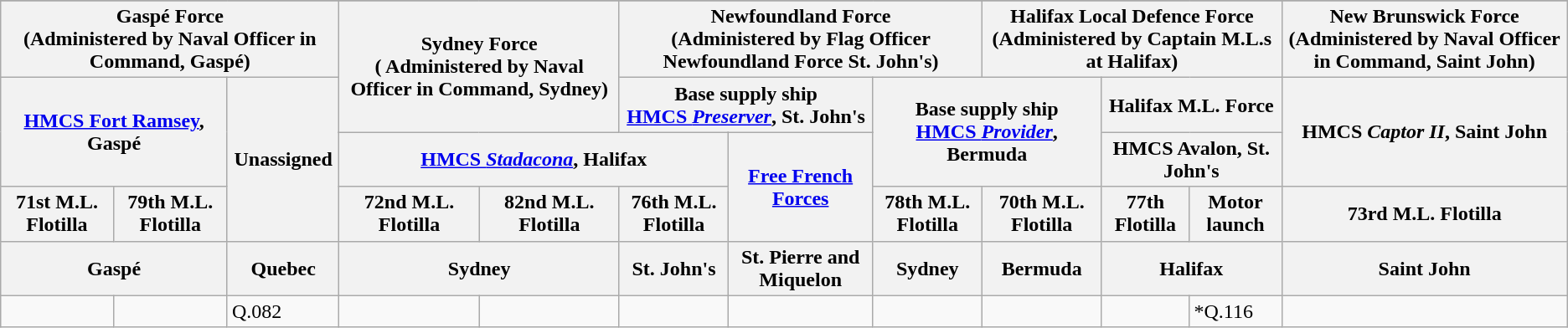<table class="wikitable">
<tr>
</tr>
<tr>
<th colspan="3">Gaspé Force <br>(Administered by Naval Officer in Command, Gaspé)</th>
<th colspan="2" rowspan="2">Sydney Force<br>( Administered by Naval Officer in Command, Sydney)</th>
<th colspan="3">Newfoundland Force <br>(Administered by Flag Officer Newfoundland Force St. John's)</th>
<th colspan="3">Halifax Local Defence Force<br>(Administered by Captain M.L.s at Halifax)</th>
<th>New Brunswick Force<br>(Administered by Naval Officer in Command, Saint John)</th>
</tr>
<tr>
<th colspan="2" rowspan="3"><a href='#'>HMCS Fort Ramsey</a>, Gaspé</th>
<th rowspan="4">Unassigned</th>
<th colspan="2">Base supply ship<br><a href='#'>HMCS <em>Preserver</em></a>, St. John's</th>
<th colspan="2" rowspan="3">Base supply ship<br><a href='#'>HMCS <em>Provider</em></a>, Bermuda</th>
<th colspan="2" rowspan="2">Halifax M.L. Force</th>
<th rowspan="3">HMCS <em>Captor II</em>, Saint John</th>
</tr>
<tr>
<th colspan="3" rowspan="2"><a href='#'>HMCS <em>Stadacona</em></a>, Halifax</th>
<th rowspan="3"><a href='#'>Free French Forces</a></th>
</tr>
<tr>
<th colspan="2">HMCS Avalon, St. John's</th>
</tr>
<tr>
<th>71st M.L. Flotilla</th>
<th>79th M.L. Flotilla</th>
<th>72nd M.L. Flotilla</th>
<th>82nd M.L. Flotilla</th>
<th>76th M.L. Flotilla</th>
<th>78th M.L. Flotilla</th>
<th>70th M.L. Flotilla</th>
<th>77th Flotilla</th>
<th>Motor launch</th>
<th>73rd M.L. Flotilla</th>
</tr>
<tr>
<th colspan="2">Gaspé</th>
<th>Quebec</th>
<th colspan="2">Sydney</th>
<th>St. John's</th>
<th>St. Pierre and Miquelon</th>
<th>Sydney</th>
<th>Bermuda</th>
<th colspan="2">Halifax</th>
<th>Saint John</th>
</tr>
<tr>
<td></td>
<td></td>
<td>Q.082</td>
<td></td>
<td></td>
<td></td>
<td></td>
<td></td>
<td></td>
<td></td>
<td>*Q.116</td>
<td></td>
</tr>
</table>
